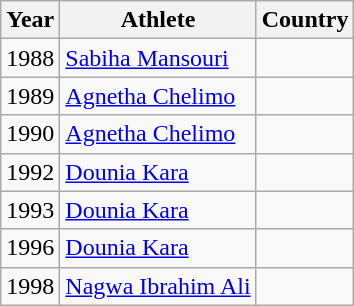<table class="wikitable sortable">
<tr>
<th>Year</th>
<th>Athlete</th>
<th>Country</th>
</tr>
<tr>
<td>1988</td>
<td><a href='#'>Sabiha Mansouri</a></td>
<td></td>
</tr>
<tr>
<td>1989</td>
<td><a href='#'>Agnetha Chelimo</a></td>
<td></td>
</tr>
<tr>
<td>1990</td>
<td><a href='#'>Agnetha Chelimo</a></td>
<td></td>
</tr>
<tr>
<td>1992</td>
<td><a href='#'>Dounia Kara</a></td>
<td></td>
</tr>
<tr>
<td>1993</td>
<td><a href='#'>Dounia Kara</a></td>
<td></td>
</tr>
<tr>
<td>1996</td>
<td><a href='#'>Dounia Kara</a></td>
<td></td>
</tr>
<tr>
<td>1998</td>
<td><a href='#'>Nagwa Ibrahim Ali</a></td>
<td></td>
</tr>
</table>
